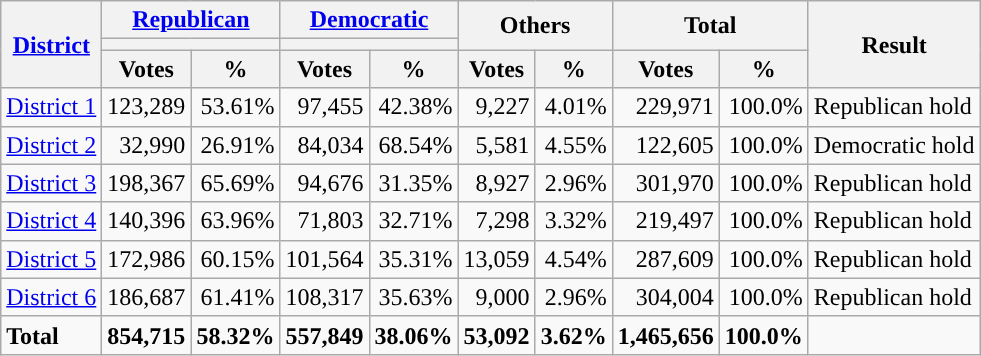<table class="wikitable plainrowheaders sortable" style="font-size:100%; text-align:right;">
<tr>
<th scope=col rowspan=3><a href='#'>District</a></th>
<th scope=col colspan=2><a href='#'>Republican</a></th>
<th scope=col colspan=2><a href='#'>Democratic</a></th>
<th scope=col colspan=2 rowspan=2>Others</th>
<th scope=col colspan=2 rowspan=2>Total</th>
<th scope=col rowspan=3>Result</th>
</tr>
<tr>
<th scope=col colspan=2 style="background:"></th>
<th scope=col colspan=2 style="background:"></th>
</tr>
<tr>
<th scope=col data-sort-type="number">Votes</th>
<th scope=col data-sort-type="number">%</th>
<th scope=col data-sort-type="number">Votes</th>
<th scope=col data-sort-type="number">%</th>
<th scope=col data-sort-type="number">Votes</th>
<th scope=col data-sort-type="number">%</th>
<th scope=col data-sort-type="number">Votes</th>
<th scope=col data-sort-type="number">%</th>
</tr>
<tr>
<td align=left><a href='#'>District 1</a></td>
<td>123,289</td>
<td>53.61%</td>
<td>97,455</td>
<td>42.38%</td>
<td>9,227</td>
<td>4.01%</td>
<td>229,971</td>
<td>100.0%</td>
<td align=left>Republican hold</td>
</tr>
<tr>
<td align=left><a href='#'>District 2</a></td>
<td>32,990</td>
<td>26.91%</td>
<td>84,034</td>
<td>68.54%</td>
<td>5,581</td>
<td>4.55%</td>
<td>122,605</td>
<td>100.0%</td>
<td align=left>Democratic hold</td>
</tr>
<tr>
<td align=left><a href='#'>District 3</a></td>
<td>198,367</td>
<td>65.69%</td>
<td>94,676</td>
<td>31.35%</td>
<td>8,927</td>
<td>2.96%</td>
<td>301,970</td>
<td>100.0%</td>
<td align=left>Republican hold</td>
</tr>
<tr>
<td align=left><a href='#'>District 4</a></td>
<td>140,396</td>
<td>63.96%</td>
<td>71,803</td>
<td>32.71%</td>
<td>7,298</td>
<td>3.32%</td>
<td>219,497</td>
<td>100.0%</td>
<td align=left>Republican hold</td>
</tr>
<tr>
<td align=left><a href='#'>District 5</a></td>
<td>172,986</td>
<td>60.15%</td>
<td>101,564</td>
<td>35.31%</td>
<td>13,059</td>
<td>4.54%</td>
<td>287,609</td>
<td>100.0%</td>
<td align=left>Republican hold</td>
</tr>
<tr>
<td align=left><a href='#'>District 6</a></td>
<td>186,687</td>
<td>61.41%</td>
<td>108,317</td>
<td>35.63%</td>
<td>9,000</td>
<td>2.96%</td>
<td>304,004</td>
<td>100.0%</td>
<td align=left>Republican hold</td>
</tr>
<tr class="sortbottom" style="font-weight:bold">
<td align=left>Total</td>
<td>854,715</td>
<td>58.32%</td>
<td>557,849</td>
<td>38.06%</td>
<td>53,092</td>
<td>3.62%</td>
<td>1,465,656</td>
<td>100.0%</td>
<td></td>
</tr>
</table>
